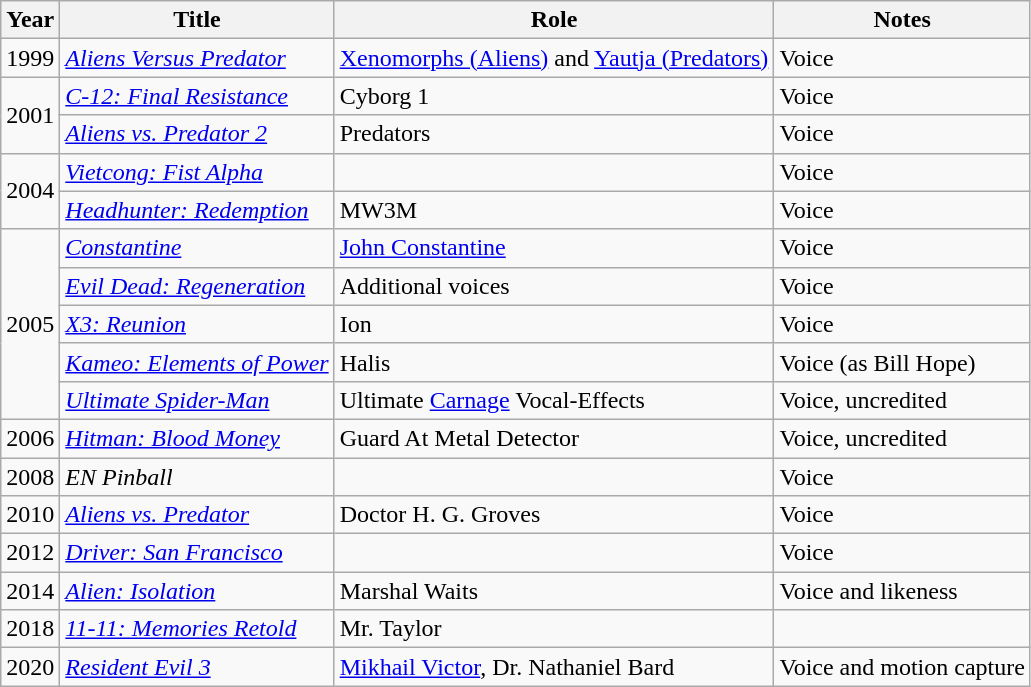<table class="wikitable sortable">
<tr>
<th>Year</th>
<th>Title</th>
<th>Role</th>
<th class="unsortable">Notes</th>
</tr>
<tr>
<td>1999</td>
<td><em><a href='#'>Aliens Versus Predator</a></em></td>
<td><a href='#'>Xenomorphs (Aliens)</a> and <a href='#'>Yautja (Predators)</a></td>
<td>Voice</td>
</tr>
<tr>
<td rowspan=2>2001</td>
<td><em><a href='#'>C-12: Final Resistance</a></em></td>
<td>Cyborg 1</td>
<td>Voice</td>
</tr>
<tr>
<td><em><a href='#'>Aliens vs. Predator 2</a></em></td>
<td>Predators</td>
<td>Voice</td>
</tr>
<tr>
<td rowspan=2>2004</td>
<td><em><a href='#'>Vietcong: Fist Alpha</a></em></td>
<td></td>
<td>Voice</td>
</tr>
<tr>
<td><em><a href='#'>Headhunter: Redemption</a></em></td>
<td>MW3M</td>
<td>Voice</td>
</tr>
<tr>
<td rowspan=5>2005</td>
<td><em><a href='#'>Constantine</a></em></td>
<td><a href='#'>John Constantine</a></td>
<td>Voice</td>
</tr>
<tr>
<td><em><a href='#'>Evil Dead: Regeneration</a></em></td>
<td>Additional voices</td>
<td>Voice</td>
</tr>
<tr>
<td><em><a href='#'>X3: Reunion</a></em></td>
<td>Ion</td>
<td>Voice</td>
</tr>
<tr>
<td><em><a href='#'>Kameo: Elements of Power</a></em></td>
<td>Halis</td>
<td>Voice (as Bill Hope)</td>
</tr>
<tr>
<td><em><a href='#'>Ultimate Spider-Man</a></em></td>
<td>Ultimate <a href='#'>Carnage</a> Vocal-Effects</td>
<td>Voice, uncredited</td>
</tr>
<tr>
<td>2006</td>
<td><em><a href='#'>Hitman: Blood Money</a></em></td>
<td>Guard At Metal Detector</td>
<td>Voice, uncredited</td>
</tr>
<tr>
<td>2008</td>
<td><em>EN Pinball</em></td>
<td></td>
<td>Voice</td>
</tr>
<tr>
<td>2010</td>
<td><em><a href='#'>Aliens vs. Predator</a></em></td>
<td>Doctor H. G. Groves</td>
<td>Voice</td>
</tr>
<tr>
<td>2012</td>
<td><em><a href='#'>Driver: San Francisco</a></em></td>
<td></td>
<td>Voice</td>
</tr>
<tr>
<td>2014</td>
<td><em><a href='#'>Alien: Isolation</a></em></td>
<td>Marshal Waits</td>
<td>Voice and likeness</td>
</tr>
<tr>
<td>2018</td>
<td><em><a href='#'>11-11: Memories Retold</a></em></td>
<td>Mr. Taylor</td>
<td></td>
</tr>
<tr>
<td>2020</td>
<td><em><a href='#'>Resident Evil 3</a></em></td>
<td><a href='#'>Mikhail Victor</a>, Dr. Nathaniel Bard</td>
<td>Voice and motion capture</td>
</tr>
</table>
